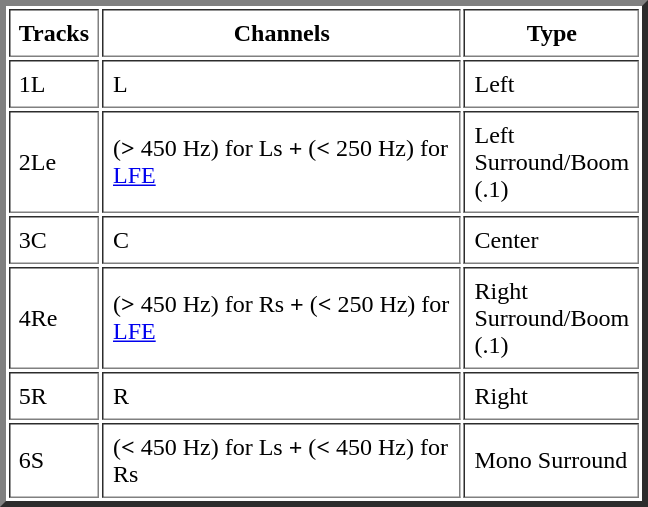<table border="4" cellpadding="6" style="margin:1em auto;">
<tr>
<th scope="col" width="25px">Tracks</th>
<th scope="col" width="225px">Channels</th>
<th scope="col" width="100px">Type</th>
</tr>
<tr>
<td>1L</td>
<td>L</td>
<td>Left</td>
</tr>
<tr>
<td>2Le</td>
<td>(<strong>></strong> 450 Hz) for Ls <strong>+</strong> (<strong><</strong> 250 Hz) for <a href='#'>LFE</a></td>
<td>Left Surround/Boom (.1)</td>
</tr>
<tr>
<td>3C</td>
<td>C</td>
<td>Center</td>
</tr>
<tr>
<td>4Re</td>
<td>(<strong>></strong> 450 Hz) for Rs <strong>+</strong> (<strong><</strong> 250 Hz) for <a href='#'>LFE</a></td>
<td>Right Surround/Boom (.1)</td>
</tr>
<tr>
<td>5R</td>
<td>R</td>
<td>Right</td>
</tr>
<tr>
<td>6S</td>
<td>(<strong><</strong> 450 Hz) for Ls <strong>+</strong> (<strong><</strong> 450 Hz) for Rs</td>
<td>Mono Surround</td>
</tr>
</table>
